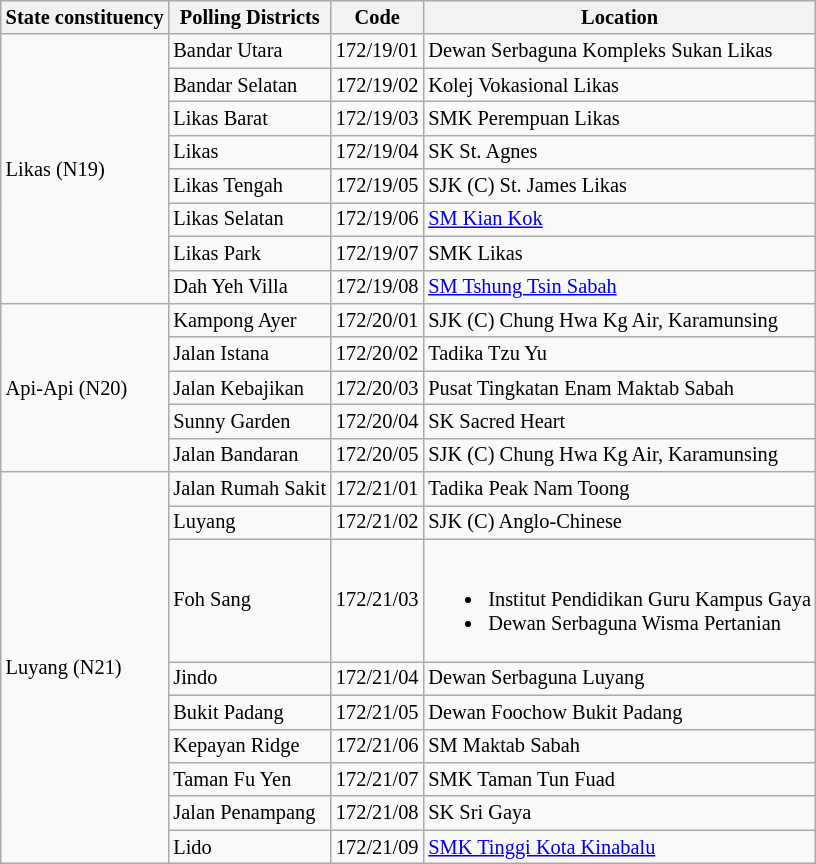<table class="wikitable sortable mw-collapsible" style="white-space:nowrap;font-size:85%">
<tr>
<th>State constituency</th>
<th>Polling Districts</th>
<th>Code</th>
<th>Location</th>
</tr>
<tr>
<td rowspan="8">Likas (N19)</td>
<td>Bandar Utara</td>
<td>172/19/01</td>
<td>Dewan Serbaguna Kompleks Sukan Likas</td>
</tr>
<tr>
<td>Bandar Selatan</td>
<td>172/19/02</td>
<td>Kolej Vokasional Likas</td>
</tr>
<tr>
<td>Likas Barat</td>
<td>172/19/03</td>
<td>SMK Perempuan Likas</td>
</tr>
<tr>
<td>Likas</td>
<td>172/19/04</td>
<td>SK St. Agnes</td>
</tr>
<tr>
<td>Likas Tengah</td>
<td>172/19/05</td>
<td>SJK (C) St. James Likas</td>
</tr>
<tr>
<td>Likas Selatan</td>
<td>172/19/06</td>
<td><a href='#'>SM Kian Kok</a></td>
</tr>
<tr>
<td>Likas Park</td>
<td>172/19/07</td>
<td>SMK Likas</td>
</tr>
<tr>
<td>Dah Yeh Villa</td>
<td>172/19/08</td>
<td><a href='#'>SM Tshung Tsin Sabah</a></td>
</tr>
<tr>
<td rowspan="5">Api-Api (N20)</td>
<td>Kampong Ayer</td>
<td>172/20/01</td>
<td>SJK (C) Chung Hwa Kg Air, Karamunsing</td>
</tr>
<tr>
<td>Jalan Istana</td>
<td>172/20/02</td>
<td>Tadika Tzu Yu</td>
</tr>
<tr>
<td>Jalan Kebajikan</td>
<td>172/20/03</td>
<td>Pusat Tingkatan Enam Maktab Sabah</td>
</tr>
<tr>
<td>Sunny Garden</td>
<td>172/20/04</td>
<td>SK Sacred Heart</td>
</tr>
<tr>
<td>Jalan Bandaran</td>
<td>172/20/05</td>
<td>SJK (C) Chung Hwa Kg Air, Karamunsing</td>
</tr>
<tr>
<td rowspan="9">Luyang (N21)</td>
<td>Jalan Rumah Sakit</td>
<td>172/21/01</td>
<td>Tadika Peak Nam Toong</td>
</tr>
<tr>
<td>Luyang</td>
<td>172/21/02</td>
<td>SJK (C) Anglo-Chinese</td>
</tr>
<tr>
<td>Foh Sang</td>
<td>172/21/03</td>
<td><br><ul><li>Institut Pendidikan Guru Kampus Gaya</li><li>Dewan Serbaguna Wisma Pertanian</li></ul></td>
</tr>
<tr>
<td>Jindo</td>
<td>172/21/04</td>
<td>Dewan Serbaguna Luyang</td>
</tr>
<tr>
<td>Bukit Padang</td>
<td>172/21/05</td>
<td>Dewan Foochow Bukit Padang</td>
</tr>
<tr>
<td>Kepayan Ridge</td>
<td>172/21/06</td>
<td>SM Maktab Sabah</td>
</tr>
<tr>
<td>Taman Fu Yen</td>
<td>172/21/07</td>
<td>SMK Taman Tun Fuad</td>
</tr>
<tr>
<td>Jalan Penampang</td>
<td>172/21/08</td>
<td>SK Sri Gaya</td>
</tr>
<tr>
<td>Lido</td>
<td>172/21/09</td>
<td><a href='#'>SMK Tinggi Kota Kinabalu</a></td>
</tr>
</table>
